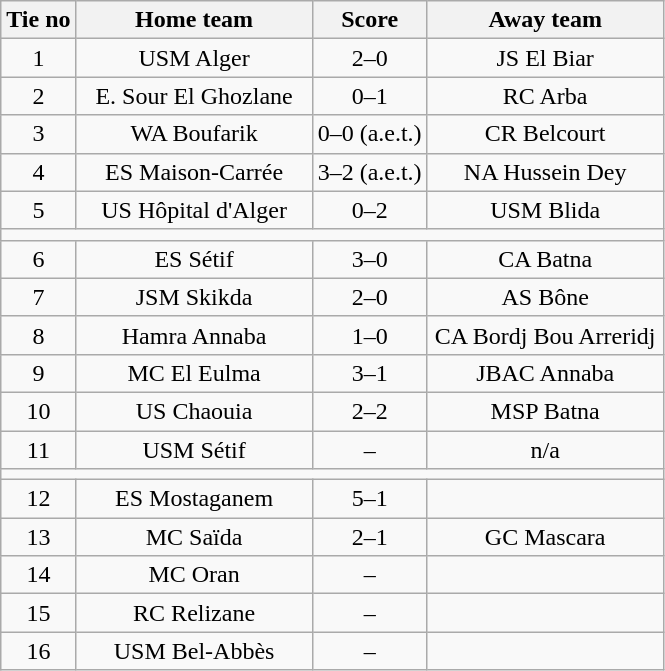<table class="wikitable" style="text-align:center">
<tr>
<th>Tie no</th>
<th width="150">Home team</th>
<th>Score</th>
<th width="150">Away team</th>
</tr>
<tr>
<td>1</td>
<td>USM Alger</td>
<td>2–0</td>
<td>JS El Biar</td>
</tr>
<tr>
<td>2</td>
<td>E. Sour El Ghozlane</td>
<td>0–1</td>
<td>RC Arba</td>
</tr>
<tr>
<td>3</td>
<td>WA Boufarik</td>
<td>0–0 (a.e.t.)</td>
<td>CR Belcourt</td>
</tr>
<tr>
<td>4</td>
<td>ES Maison-Carrée</td>
<td>3–2 (a.e.t.)</td>
<td>NA Hussein Dey</td>
</tr>
<tr>
<td>5</td>
<td>US Hôpital d'Alger</td>
<td>0–2</td>
<td>USM Blida</td>
</tr>
<tr>
<td colspan="7"></td>
</tr>
<tr>
<td>6</td>
<td>ES Sétif</td>
<td>3–0</td>
<td>CA Batna</td>
</tr>
<tr>
<td>7</td>
<td>JSM Skikda</td>
<td>2–0</td>
<td>AS Bône</td>
</tr>
<tr>
<td>8</td>
<td>Hamra Annaba</td>
<td>1–0</td>
<td>CA Bordj Bou Arreridj</td>
</tr>
<tr>
<td>9</td>
<td>MC El Eulma</td>
<td>3–1</td>
<td>JBAC Annaba</td>
</tr>
<tr>
<td>10</td>
<td>US Chaouia</td>
<td>2–2</td>
<td>MSP Batna</td>
</tr>
<tr>
<td>11</td>
<td>USM Sétif</td>
<td>–</td>
<td>n/a</td>
</tr>
<tr>
<td colspan="7"></td>
</tr>
<tr>
<td>12</td>
<td>ES Mostaganem</td>
<td>5–1</td>
<td></td>
</tr>
<tr>
<td>13</td>
<td>MC Saïda</td>
<td>2–1</td>
<td>GC Mascara</td>
</tr>
<tr>
<td>14</td>
<td>MC Oran</td>
<td>–</td>
<td></td>
</tr>
<tr>
<td>15</td>
<td>RC Relizane</td>
<td>–</td>
<td></td>
</tr>
<tr>
<td>16</td>
<td>USM Bel-Abbès</td>
<td>–</td>
<td></td>
</tr>
</table>
